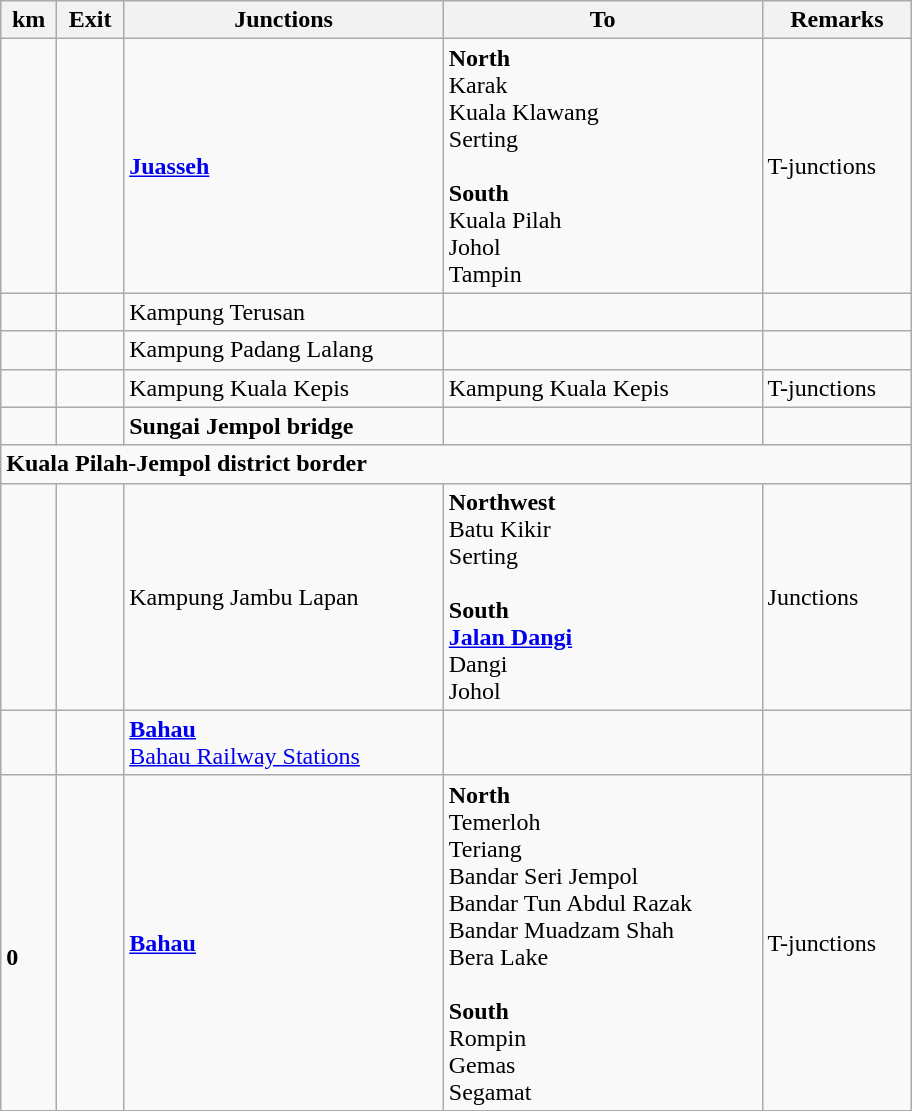<table class="wikitable">
<tr>
<th>km</th>
<th>Exit</th>
<th>Junctions</th>
<th>To</th>
<th>Remarks</th>
</tr>
<tr>
<td></td>
<td></td>
<td><strong><a href='#'>Juasseh</a></strong></td>
<td><strong>North</strong><br> Karak<br> Kuala Klawang<br> Serting<br><br><strong>South</strong><br> Kuala Pilah<br> Johol<br> Tampin</td>
<td>T-junctions</td>
</tr>
<tr>
<td></td>
<td></td>
<td>Kampung Terusan</td>
<td></td>
<td></td>
</tr>
<tr>
<td></td>
<td></td>
<td>Kampung Padang Lalang</td>
<td></td>
<td></td>
</tr>
<tr>
<td></td>
<td></td>
<td>Kampung Kuala Kepis</td>
<td>Kampung Kuala Kepis</td>
<td>T-junctions</td>
</tr>
<tr>
<td></td>
<td></td>
<td><strong>Sungai Jempol bridge</strong></td>
<td></td>
<td></td>
</tr>
<tr>
<td style="width:600px" colspan="6" style="text-align:center; background:blue;"><strong><span>Kuala Pilah-Jempol district border</span></strong></td>
</tr>
<tr>
<td></td>
<td></td>
<td>Kampung Jambu Lapan</td>
<td><strong>Northwest</strong><br> Batu Kikir<br> Serting<br><br><strong>South</strong><br> <strong><a href='#'>Jalan Dangi</a></strong><br>Dangi<br>Johol</td>
<td>Junctions</td>
</tr>
<tr>
<td></td>
<td></td>
<td><strong><a href='#'>Bahau</a></strong><br><a href='#'>Bahau Railway Stations</a></td>
<td></td>
<td></td>
</tr>
<tr>
<td><br><strong>0</strong></td>
<td></td>
<td><strong><a href='#'>Bahau</a></strong></td>
<td><strong>North</strong><br> Temerloh<br> Teriang<br> Bandar Seri Jempol<br> Bandar Tun Abdul Razak<br> Bandar Muadzam Shah<br> Bera Lake<br><br><strong>South</strong><br> Rompin<br> Gemas<br> Segamat</td>
<td>T-junctions</td>
</tr>
</table>
